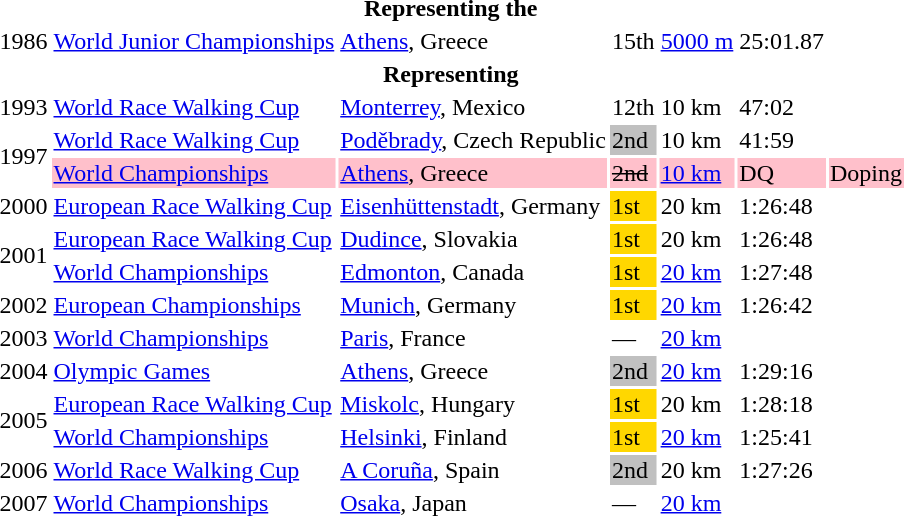<table>
<tr>
<th colspan="7">Representing the </th>
</tr>
<tr>
<td>1986</td>
<td><a href='#'>World Junior Championships</a></td>
<td><a href='#'>Athens</a>, Greece</td>
<td>15th</td>
<td><a href='#'>5000 m</a></td>
<td>25:01.87</td>
</tr>
<tr>
<th colspan="7">Representing </th>
</tr>
<tr>
<td>1993</td>
<td><a href='#'>World Race Walking Cup</a></td>
<td><a href='#'>Monterrey</a>, Mexico</td>
<td>12th</td>
<td>10 km</td>
<td>47:02</td>
</tr>
<tr>
<td rowspan=2>1997</td>
<td><a href='#'>World Race Walking Cup</a></td>
<td><a href='#'>Poděbrady</a>, Czech Republic</td>
<td bgcolor="silver">2nd</td>
<td>10 km</td>
<td>41:59</td>
</tr>
<tr bgcolor=pink>
<td><a href='#'>World Championships</a></td>
<td><a href='#'>Athens</a>, Greece</td>
<td><del>2nd </del></td>
<td><a href='#'>10 km</a></td>
<td>DQ</td>
<td>Doping</td>
</tr>
<tr>
<td>2000</td>
<td><a href='#'>European Race Walking Cup</a></td>
<td><a href='#'>Eisenhüttenstadt</a>, Germany</td>
<td bgcolor="gold">1st</td>
<td>20 km</td>
<td>1:26:48</td>
</tr>
<tr>
<td rowspan=2>2001</td>
<td><a href='#'>European Race Walking Cup</a></td>
<td><a href='#'>Dudince</a>, Slovakia</td>
<td bgcolor="gold">1st</td>
<td>20 km</td>
<td>1:26:48</td>
</tr>
<tr>
<td><a href='#'>World Championships</a></td>
<td><a href='#'>Edmonton</a>, Canada</td>
<td bgcolor="gold">1st</td>
<td><a href='#'>20 km</a></td>
<td>1:27:48</td>
</tr>
<tr>
<td>2002</td>
<td><a href='#'>European Championships</a></td>
<td><a href='#'>Munich</a>, Germany</td>
<td bgcolor="gold">1st</td>
<td><a href='#'>20 km</a></td>
<td>1:26:42</td>
</tr>
<tr>
<td>2003</td>
<td><a href='#'>World Championships</a></td>
<td><a href='#'>Paris</a>, France</td>
<td>—</td>
<td><a href='#'>20 km</a></td>
<td></td>
</tr>
<tr>
<td>2004</td>
<td><a href='#'>Olympic Games</a></td>
<td><a href='#'>Athens</a>, Greece</td>
<td bgcolor="silver">2nd</td>
<td><a href='#'>20 km</a></td>
<td>1:29:16</td>
</tr>
<tr>
<td rowspan=2>2005</td>
<td><a href='#'>European Race Walking Cup</a></td>
<td><a href='#'>Miskolc</a>, Hungary</td>
<td bgcolor="gold">1st</td>
<td>20 km</td>
<td>1:28:18</td>
</tr>
<tr>
<td><a href='#'>World Championships</a></td>
<td><a href='#'>Helsinki</a>, Finland</td>
<td bgcolor="gold">1st</td>
<td><a href='#'>20 km</a></td>
<td>1:25:41</td>
</tr>
<tr>
<td>2006</td>
<td><a href='#'>World Race Walking Cup</a></td>
<td><a href='#'>A Coruña</a>, Spain</td>
<td bgcolor="silver">2nd</td>
<td>20 km</td>
<td>1:27:26</td>
</tr>
<tr>
<td>2007</td>
<td><a href='#'>World Championships</a></td>
<td><a href='#'>Osaka</a>, Japan</td>
<td>—</td>
<td><a href='#'>20 km</a></td>
<td></td>
</tr>
</table>
